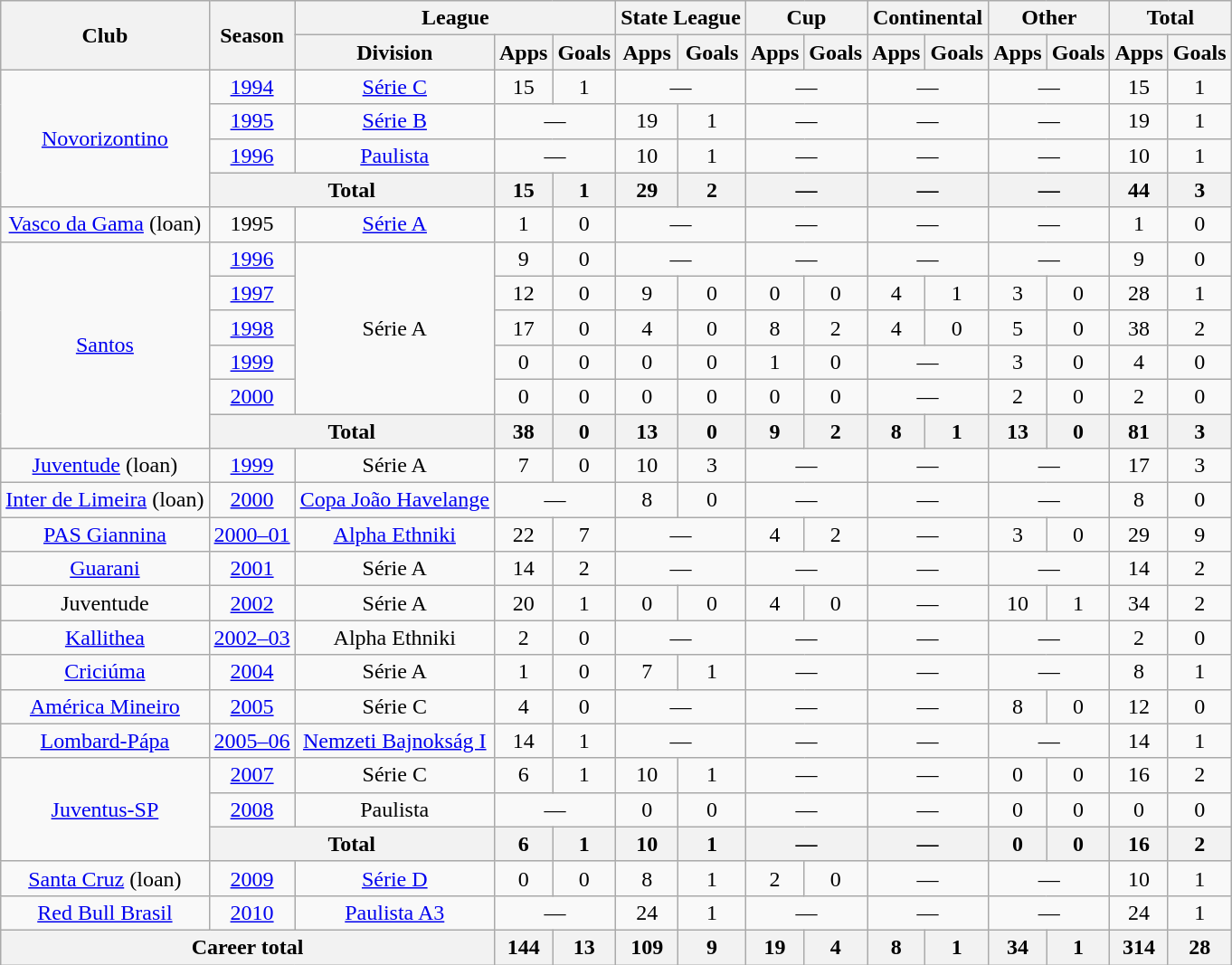<table class="wikitable" style="text-align: center;">
<tr>
<th rowspan="2">Club</th>
<th rowspan="2">Season</th>
<th colspan="3">League</th>
<th colspan="2">State League</th>
<th colspan="2">Cup</th>
<th colspan="2">Continental</th>
<th colspan="2">Other</th>
<th colspan="2">Total</th>
</tr>
<tr>
<th>Division</th>
<th>Apps</th>
<th>Goals</th>
<th>Apps</th>
<th>Goals</th>
<th>Apps</th>
<th>Goals</th>
<th>Apps</th>
<th>Goals</th>
<th>Apps</th>
<th>Goals</th>
<th>Apps</th>
<th>Goals</th>
</tr>
<tr>
<td rowspan="4" valign="center"><a href='#'>Novorizontino</a></td>
<td><a href='#'>1994</a></td>
<td><a href='#'>Série C</a></td>
<td>15</td>
<td>1</td>
<td colspan="2">—</td>
<td colspan="2">—</td>
<td colspan="2">—</td>
<td colspan="2">—</td>
<td>15</td>
<td>1</td>
</tr>
<tr>
<td><a href='#'>1995</a></td>
<td><a href='#'>Série B</a></td>
<td colspan="2">—</td>
<td>19</td>
<td>1</td>
<td colspan="2">—</td>
<td colspan="2">—</td>
<td colspan="2">—</td>
<td>19</td>
<td>1</td>
</tr>
<tr>
<td><a href='#'>1996</a></td>
<td><a href='#'>Paulista</a></td>
<td colspan="2">—</td>
<td>10</td>
<td>1</td>
<td colspan="2">—</td>
<td colspan="2">—</td>
<td colspan="2">—</td>
<td>10</td>
<td>1</td>
</tr>
<tr>
<th colspan="2">Total</th>
<th>15</th>
<th>1</th>
<th>29</th>
<th>2</th>
<th colspan="2">—</th>
<th colspan="2">—</th>
<th colspan="2">—</th>
<th>44</th>
<th>3</th>
</tr>
<tr>
<td valign="center"><a href='#'>Vasco da Gama</a> (loan)</td>
<td>1995</td>
<td><a href='#'>Série A</a></td>
<td>1</td>
<td>0</td>
<td colspan="2">—</td>
<td colspan="2">—</td>
<td colspan="2">—</td>
<td colspan="2">—</td>
<td>1</td>
<td>0</td>
</tr>
<tr>
<td rowspan="6" valign="center"><a href='#'>Santos</a></td>
<td><a href='#'>1996</a></td>
<td rowspan="5">Série A</td>
<td>9</td>
<td>0</td>
<td colspan="2">—</td>
<td colspan="2">—</td>
<td colspan="2">—</td>
<td colspan="2">—</td>
<td>9</td>
<td>0</td>
</tr>
<tr>
<td><a href='#'>1997</a></td>
<td>12</td>
<td>0</td>
<td>9</td>
<td>0</td>
<td>0</td>
<td>0</td>
<td>4</td>
<td>1</td>
<td>3</td>
<td>0</td>
<td>28</td>
<td>1</td>
</tr>
<tr>
<td><a href='#'>1998</a></td>
<td>17</td>
<td>0</td>
<td>4</td>
<td>0</td>
<td>8</td>
<td>2</td>
<td>4</td>
<td>0</td>
<td>5</td>
<td>0</td>
<td>38</td>
<td>2</td>
</tr>
<tr>
<td><a href='#'>1999</a></td>
<td>0</td>
<td>0</td>
<td>0</td>
<td>0</td>
<td>1</td>
<td>0</td>
<td colspan="2">—</td>
<td>3</td>
<td>0</td>
<td>4</td>
<td>0</td>
</tr>
<tr>
<td><a href='#'>2000</a></td>
<td>0</td>
<td>0</td>
<td>0</td>
<td>0</td>
<td>0</td>
<td>0</td>
<td colspan="2">—</td>
<td>2</td>
<td>0</td>
<td>2</td>
<td>0</td>
</tr>
<tr>
<th colspan="2">Total</th>
<th>38</th>
<th>0</th>
<th>13</th>
<th>0</th>
<th>9</th>
<th>2</th>
<th>8</th>
<th>1</th>
<th>13</th>
<th>0</th>
<th>81</th>
<th>3</th>
</tr>
<tr>
<td valign="center"><a href='#'>Juventude</a> (loan)</td>
<td><a href='#'>1999</a></td>
<td>Série A</td>
<td>7</td>
<td>0</td>
<td>10</td>
<td>3</td>
<td colspan="2">—</td>
<td colspan="2">—</td>
<td colspan="2">—</td>
<td>17</td>
<td>3</td>
</tr>
<tr>
<td valign="center"><a href='#'>Inter de Limeira</a> (loan)</td>
<td><a href='#'>2000</a></td>
<td><a href='#'>Copa João Havelange</a></td>
<td colspan="2">—</td>
<td>8</td>
<td>0</td>
<td colspan="2">—</td>
<td colspan="2">—</td>
<td colspan="2">—</td>
<td>8</td>
<td>0</td>
</tr>
<tr>
<td valign="center"><a href='#'>PAS Giannina</a></td>
<td><a href='#'>2000–01</a></td>
<td><a href='#'>Alpha Ethniki</a></td>
<td>22</td>
<td>7</td>
<td colspan="2">—</td>
<td>4</td>
<td>2</td>
<td colspan="2">—</td>
<td>3</td>
<td>0</td>
<td>29</td>
<td>9</td>
</tr>
<tr>
<td valign="center"><a href='#'>Guarani</a></td>
<td><a href='#'>2001</a></td>
<td>Série A</td>
<td>14</td>
<td>2</td>
<td colspan="2">—</td>
<td colspan="2">—</td>
<td colspan="2">—</td>
<td colspan="2">—</td>
<td>14</td>
<td>2</td>
</tr>
<tr>
<td valign="center">Juventude</td>
<td><a href='#'>2002</a></td>
<td>Série A</td>
<td>20</td>
<td>1</td>
<td>0</td>
<td>0</td>
<td>4</td>
<td>0</td>
<td colspan="2">—</td>
<td>10</td>
<td>1</td>
<td>34</td>
<td>2</td>
</tr>
<tr>
<td valign="center"><a href='#'>Kallithea</a></td>
<td><a href='#'>2002–03</a></td>
<td>Alpha Ethniki</td>
<td>2</td>
<td>0</td>
<td colspan="2">—</td>
<td colspan="2">—</td>
<td colspan="2">—</td>
<td colspan="2">—</td>
<td>2</td>
<td>0</td>
</tr>
<tr>
<td valign="center"><a href='#'>Criciúma</a></td>
<td><a href='#'>2004</a></td>
<td>Série A</td>
<td>1</td>
<td>0</td>
<td>7</td>
<td>1</td>
<td colspan="2">—</td>
<td colspan="2">—</td>
<td colspan="2">—</td>
<td>8</td>
<td>1</td>
</tr>
<tr>
<td valign="center"><a href='#'>América Mineiro</a></td>
<td><a href='#'>2005</a></td>
<td>Série C</td>
<td>4</td>
<td>0</td>
<td colspan="2">—</td>
<td colspan="2">—</td>
<td colspan="2">—</td>
<td>8</td>
<td>0</td>
<td>12</td>
<td>0</td>
</tr>
<tr>
<td valign="center"><a href='#'>Lombard-Pápa</a></td>
<td><a href='#'>2005–06</a></td>
<td><a href='#'>Nemzeti Bajnokság I</a></td>
<td>14</td>
<td>1</td>
<td colspan="2">—</td>
<td colspan="2">—</td>
<td colspan="2">—</td>
<td colspan="2">—</td>
<td>14</td>
<td>1</td>
</tr>
<tr>
<td rowspan="3" valign="center"><a href='#'>Juventus-SP</a></td>
<td><a href='#'>2007</a></td>
<td>Série C</td>
<td>6</td>
<td>1</td>
<td>10</td>
<td>1</td>
<td colspan="2">—</td>
<td colspan="2">—</td>
<td>0</td>
<td>0</td>
<td>16</td>
<td>2</td>
</tr>
<tr>
<td><a href='#'>2008</a></td>
<td>Paulista</td>
<td colspan="2">—</td>
<td>0</td>
<td>0</td>
<td colspan="2">—</td>
<td colspan="2">—</td>
<td>0</td>
<td>0</td>
<td>0</td>
<td>0</td>
</tr>
<tr>
<th colspan="2">Total</th>
<th>6</th>
<th>1</th>
<th>10</th>
<th>1</th>
<th colspan="2">—</th>
<th colspan="2">—</th>
<th>0</th>
<th>0</th>
<th>16</th>
<th>2</th>
</tr>
<tr>
<td><a href='#'>Santa Cruz</a> (loan)</td>
<td><a href='#'>2009</a></td>
<td><a href='#'>Série D</a></td>
<td>0</td>
<td>0</td>
<td>8</td>
<td>1</td>
<td>2</td>
<td>0</td>
<td colspan="2">—</td>
<td colspan="2">—</td>
<td>10</td>
<td>1</td>
</tr>
<tr>
<td><a href='#'>Red Bull Brasil</a></td>
<td><a href='#'>2010</a></td>
<td><a href='#'>Paulista A3</a></td>
<td colspan="2">—</td>
<td>24</td>
<td>1</td>
<td colspan="2">—</td>
<td colspan="2">—</td>
<td colspan="2">—</td>
<td>24</td>
<td>1</td>
</tr>
<tr>
<th colspan="3"><strong>Career total</strong></th>
<th>144</th>
<th>13</th>
<th>109</th>
<th>9</th>
<th>19</th>
<th>4</th>
<th>8</th>
<th>1</th>
<th>34</th>
<th>1</th>
<th>314</th>
<th>28</th>
</tr>
</table>
